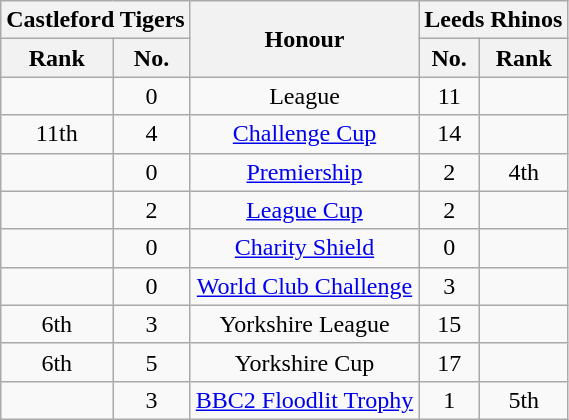<table class="wikitable" style="text-align:center">
<tr>
<th colspan="2">Castleford Tigers</th>
<th rowspan="2">Honour</th>
<th colspan="2">Leeds Rhinos</th>
</tr>
<tr>
<th>Rank</th>
<th>No.</th>
<th>No.</th>
<th>Rank</th>
</tr>
<tr>
<td></td>
<td>0</td>
<td>League</td>
<td>11</td>
<td></td>
</tr>
<tr>
<td>11th</td>
<td>4</td>
<td><a href='#'>Challenge Cup</a></td>
<td>14</td>
<td></td>
</tr>
<tr>
<td></td>
<td>0</td>
<td><a href='#'>Premiership</a></td>
<td>2</td>
<td>4th</td>
</tr>
<tr>
<td></td>
<td>2</td>
<td><a href='#'>League Cup</a></td>
<td>2</td>
<td></td>
</tr>
<tr>
<td></td>
<td>0</td>
<td><a href='#'>Charity Shield</a></td>
<td>0</td>
<td></td>
</tr>
<tr>
<td></td>
<td>0</td>
<td><a href='#'>World Club Challenge</a></td>
<td>3</td>
<td></td>
</tr>
<tr>
<td>6th</td>
<td>3</td>
<td>Yorkshire League</td>
<td>15</td>
<td></td>
</tr>
<tr>
<td>6th</td>
<td>5</td>
<td>Yorkshire Cup</td>
<td>17</td>
<td></td>
</tr>
<tr>
<td></td>
<td>3</td>
<td><a href='#'>BBC2 Floodlit Trophy</a></td>
<td>1</td>
<td>5th</td>
</tr>
</table>
